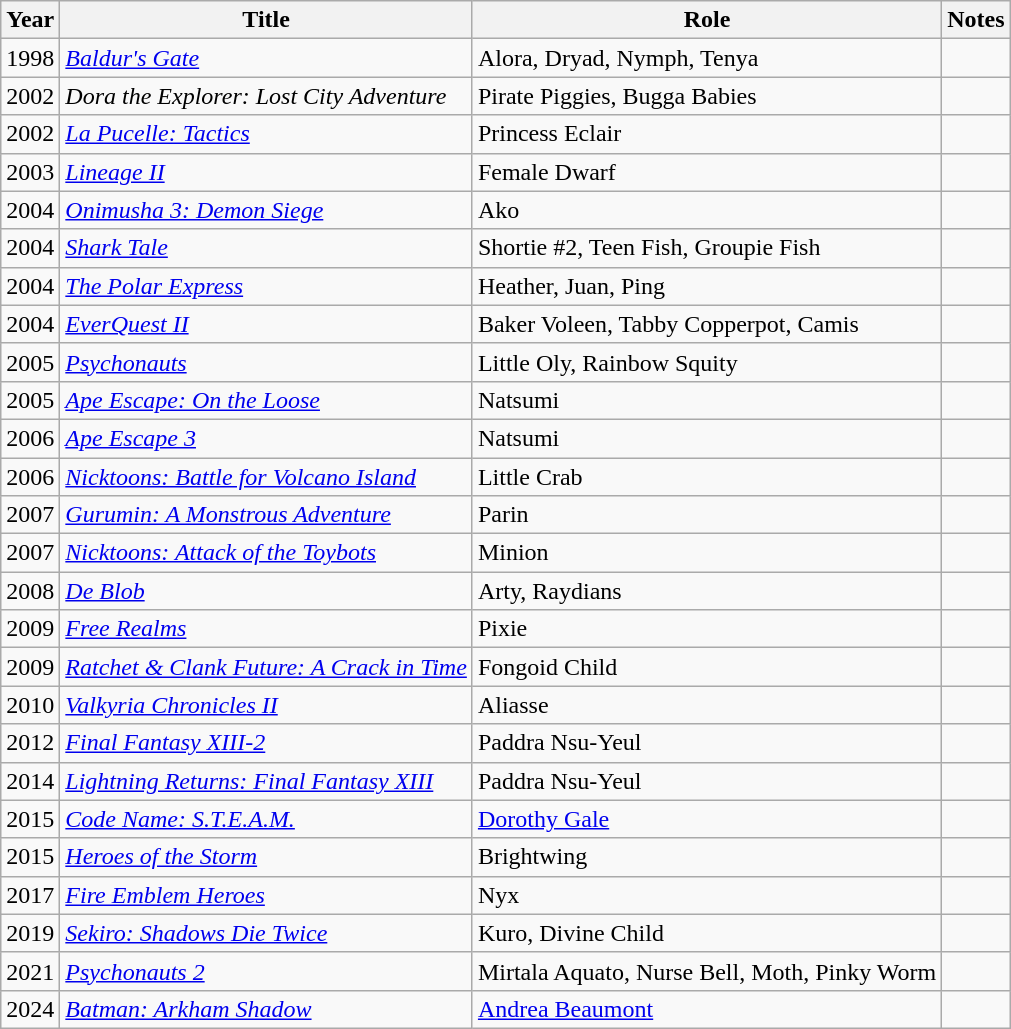<table class="wikitable sortable">
<tr>
<th>Year</th>
<th>Title</th>
<th>Role</th>
<th>Notes</th>
</tr>
<tr>
<td>1998</td>
<td><em><a href='#'>Baldur's Gate</a></em></td>
<td>Alora, Dryad, Nymph, Tenya</td>
<td></td>
</tr>
<tr>
<td>2002</td>
<td><em>Dora the Explorer: Lost City Adventure</em></td>
<td>Pirate Piggies, Bugga Babies</td>
<td></td>
</tr>
<tr>
<td>2002</td>
<td><em><a href='#'>La Pucelle: Tactics</a></em></td>
<td>Princess Eclair</td>
<td></td>
</tr>
<tr>
<td>2003</td>
<td><em><a href='#'>Lineage II</a></em></td>
<td>Female Dwarf</td>
<td></td>
</tr>
<tr>
<td>2004</td>
<td><em><a href='#'>Onimusha 3: Demon Siege</a></em></td>
<td>Ako</td>
<td></td>
</tr>
<tr>
<td>2004</td>
<td><em><a href='#'>Shark Tale</a></em></td>
<td>Shortie #2, Teen Fish, Groupie Fish</td>
<td></td>
</tr>
<tr>
<td>2004</td>
<td><em><a href='#'>The Polar Express</a></em></td>
<td>Heather, Juan, Ping</td>
<td></td>
</tr>
<tr>
<td>2004</td>
<td><em><a href='#'>EverQuest II</a></em></td>
<td>Baker Voleen, Tabby Copperpot, Camis</td>
<td></td>
</tr>
<tr>
<td>2005</td>
<td><em><a href='#'>Psychonauts</a></em></td>
<td>Little Oly, Rainbow Squity</td>
<td></td>
</tr>
<tr>
<td>2005</td>
<td><em><a href='#'>Ape Escape: On the Loose</a></em></td>
<td>Natsumi</td>
<td></td>
</tr>
<tr>
<td>2006</td>
<td><em><a href='#'>Ape Escape 3</a></em></td>
<td>Natsumi</td>
<td></td>
</tr>
<tr>
<td>2006</td>
<td><em><a href='#'>Nicktoons: Battle for Volcano Island</a></em></td>
<td>Little Crab</td>
<td></td>
</tr>
<tr>
<td>2007</td>
<td><em><a href='#'>Gurumin: A Monstrous Adventure</a></em></td>
<td>Parin</td>
<td></td>
</tr>
<tr>
<td>2007</td>
<td><em><a href='#'>Nicktoons: Attack of the Toybots</a></em></td>
<td>Minion</td>
<td></td>
</tr>
<tr>
<td>2008</td>
<td><em><a href='#'>De Blob</a></em></td>
<td>Arty, Raydians</td>
<td></td>
</tr>
<tr>
<td>2009</td>
<td><em><a href='#'>Free Realms</a></em></td>
<td>Pixie</td>
<td></td>
</tr>
<tr>
<td>2009</td>
<td><em><a href='#'>Ratchet & Clank Future: A Crack in Time</a></em></td>
<td>Fongoid Child</td>
<td></td>
</tr>
<tr>
<td>2010</td>
<td><em><a href='#'>Valkyria Chronicles II</a></em></td>
<td>Aliasse</td>
<td></td>
</tr>
<tr>
<td>2012</td>
<td><em><a href='#'>Final Fantasy XIII-2</a></em></td>
<td>Paddra Nsu-Yeul</td>
<td></td>
</tr>
<tr>
<td>2014</td>
<td><em><a href='#'>Lightning Returns: Final Fantasy XIII</a></em></td>
<td>Paddra Nsu-Yeul</td>
<td></td>
</tr>
<tr>
<td>2015</td>
<td><em><a href='#'>Code Name: S.T.E.A.M.</a></em></td>
<td><a href='#'>Dorothy Gale</a></td>
<td></td>
</tr>
<tr>
<td>2015</td>
<td><em><a href='#'>Heroes of the Storm</a></em></td>
<td>Brightwing</td>
<td></td>
</tr>
<tr>
<td>2017</td>
<td><em><a href='#'>Fire Emblem Heroes</a></em></td>
<td>Nyx</td>
<td></td>
</tr>
<tr>
<td>2019</td>
<td><em><a href='#'>Sekiro: Shadows Die Twice</a></em></td>
<td>Kuro, Divine Child</td>
<td></td>
</tr>
<tr>
<td>2021</td>
<td><em><a href='#'>Psychonauts 2</a></em></td>
<td>Mirtala Aquato, Nurse Bell, Moth, Pinky Worm</td>
<td></td>
</tr>
<tr>
<td>2024</td>
<td><em><a href='#'>Batman: Arkham Shadow</a></em></td>
<td><a href='#'>Andrea Beaumont</a></td>
<td></td>
</tr>
</table>
